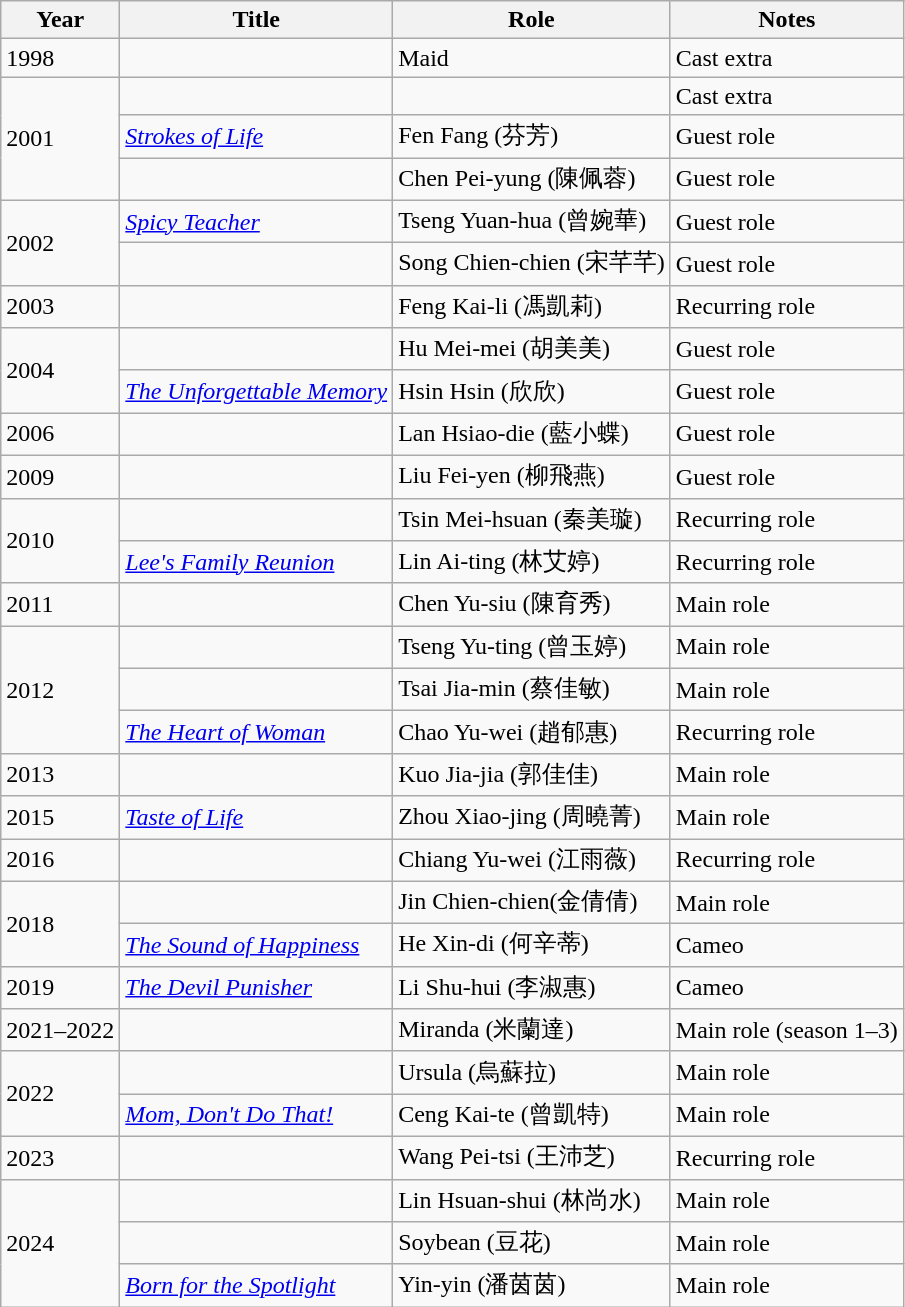<table class="wikitable">
<tr>
<th>Year</th>
<th>Title</th>
<th>Role</th>
<th>Notes</th>
</tr>
<tr>
<td>1998</td>
<td><em></em></td>
<td>Maid</td>
<td>Cast extra</td>
</tr>
<tr>
<td rowspan="3">2001</td>
<td><em></em></td>
<td></td>
<td>Cast extra</td>
</tr>
<tr>
<td><em><a href='#'>Strokes of Life</a></em></td>
<td>Fen Fang (芬芳)</td>
<td>Guest role</td>
</tr>
<tr>
<td><em></em></td>
<td>Chen Pei-yung (陳佩蓉)</td>
<td>Guest role</td>
</tr>
<tr>
<td rowspan="2">2002</td>
<td><em><a href='#'>Spicy Teacher</a></em></td>
<td>Tseng Yuan-hua (曾婉華)</td>
<td>Guest role</td>
</tr>
<tr>
<td><em></em></td>
<td>Song Chien-chien (宋芊芊)</td>
<td>Guest role</td>
</tr>
<tr>
<td>2003</td>
<td><em></em></td>
<td>Feng Kai-li (馮凱莉)</td>
<td>Recurring role</td>
</tr>
<tr>
<td rowspan="2">2004</td>
<td><em></em></td>
<td>Hu Mei-mei (胡美美)</td>
<td>Guest role</td>
</tr>
<tr>
<td><em><a href='#'>The Unforgettable Memory</a></em></td>
<td>Hsin Hsin (欣欣)</td>
<td>Guest role</td>
</tr>
<tr>
<td>2006</td>
<td><em></em></td>
<td>Lan Hsiao-die (藍小蝶)</td>
<td>Guest role</td>
</tr>
<tr>
<td>2009</td>
<td><em></em></td>
<td>Liu Fei-yen (柳飛燕)</td>
<td>Guest role</td>
</tr>
<tr>
<td rowspan="2">2010</td>
<td><em></em></td>
<td>Tsin Mei-hsuan (秦美璇)</td>
<td>Recurring role</td>
</tr>
<tr>
<td><em><a href='#'>Lee's Family Reunion</a></em></td>
<td>Lin Ai-ting (林艾婷)</td>
<td>Recurring role</td>
</tr>
<tr>
<td>2011</td>
<td><em></em></td>
<td>Chen Yu-siu (陳育秀)</td>
<td>Main role</td>
</tr>
<tr>
<td rowspan="3">2012</td>
<td><em></em></td>
<td>Tseng Yu-ting (曾玉婷)</td>
<td>Main role</td>
</tr>
<tr>
<td><em></em></td>
<td>Tsai Jia-min (蔡佳敏)</td>
<td>Main role</td>
</tr>
<tr>
<td><em><a href='#'>The Heart of Woman</a></em></td>
<td>Chao Yu-wei (趙郁惠)</td>
<td>Recurring role</td>
</tr>
<tr>
<td>2013</td>
<td><em></em></td>
<td>Kuo Jia-jia (郭佳佳)</td>
<td>Main role</td>
</tr>
<tr>
<td>2015</td>
<td><em><a href='#'>Taste of Life</a></em></td>
<td>Zhou Xiao-jing (周曉菁)</td>
<td>Main role</td>
</tr>
<tr>
<td>2016</td>
<td><em></em></td>
<td>Chiang Yu-wei (江雨薇)</td>
<td>Recurring role</td>
</tr>
<tr>
<td rowspan="2">2018</td>
<td><em></em></td>
<td>Jin Chien-chien(金倩倩)</td>
<td>Main role</td>
</tr>
<tr>
<td><em><a href='#'>The Sound of Happiness</a></em></td>
<td>He Xin-di (何辛蒂)</td>
<td>Cameo</td>
</tr>
<tr>
<td>2019</td>
<td><em><a href='#'>The Devil Punisher</a></em></td>
<td>Li Shu-hui (李淑惠)</td>
<td>Cameo</td>
</tr>
<tr>
<td>2021–2022</td>
<td><em></em></td>
<td>Miranda (米蘭達)</td>
<td>Main role (season 1–3)</td>
</tr>
<tr>
<td rowspan="2">2022</td>
<td><em></em></td>
<td>Ursula (烏蘇拉)</td>
<td>Main role</td>
</tr>
<tr>
<td><em><a href='#'>Mom, Don't Do That!</a></em></td>
<td>Ceng Kai-te (曾凱特)</td>
<td>Main role</td>
</tr>
<tr>
<td>2023</td>
<td><em></em></td>
<td>Wang Pei-tsi (王沛芝)</td>
<td>Recurring role</td>
</tr>
<tr>
<td rowspan="3">2024</td>
<td><em></em></td>
<td>Lin Hsuan-shui (林尚水)</td>
<td>Main role</td>
</tr>
<tr>
<td><em></em></td>
<td>Soybean (豆花)</td>
<td>Main role</td>
</tr>
<tr>
<td><em><a href='#'>Born for the Spotlight</a></em></td>
<td>Yin-yin (潘茵茵)</td>
<td>Main role</td>
</tr>
</table>
